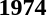<table>
<tr>
<td><strong>1974</strong><br></td>
</tr>
</table>
